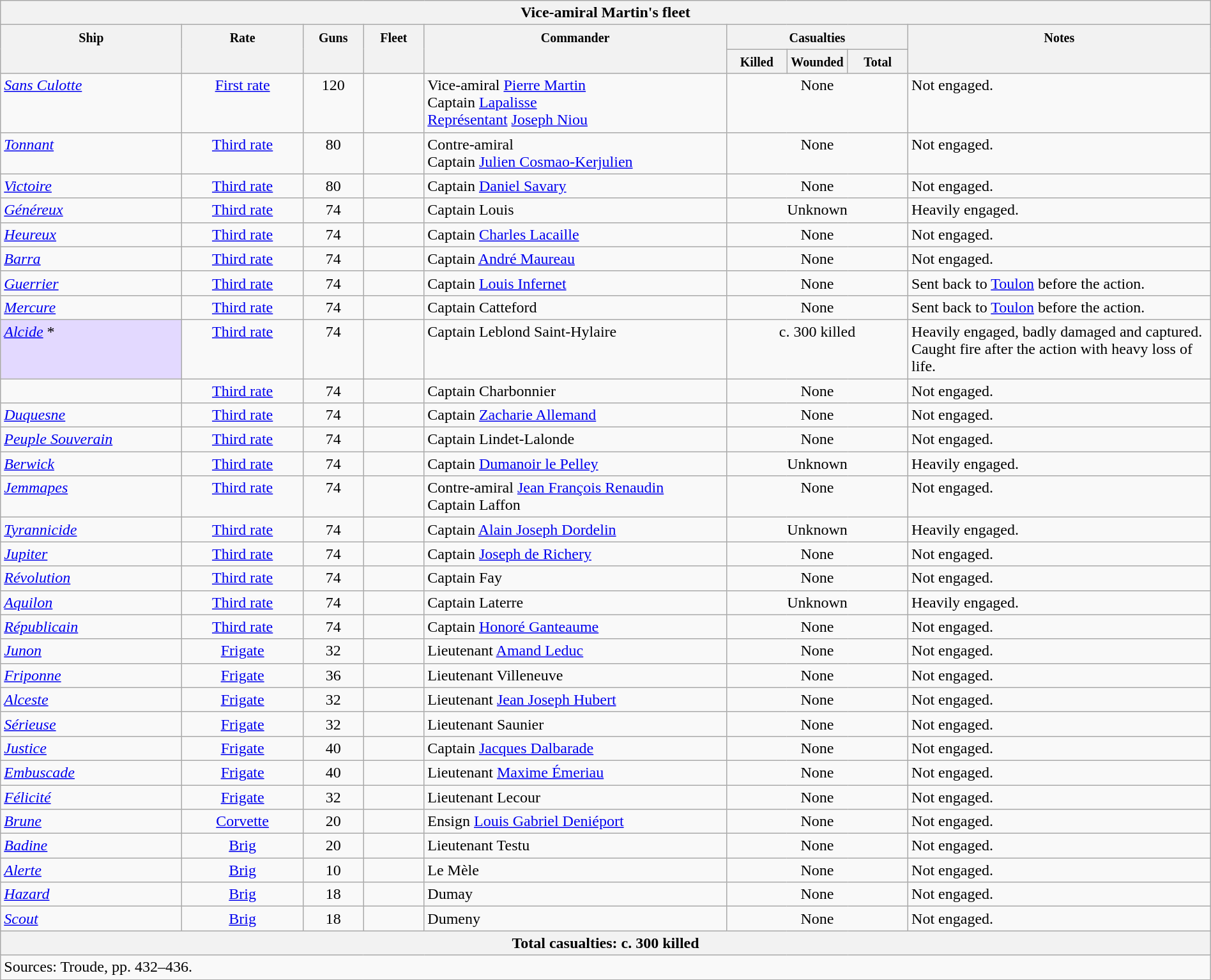<table class="wikitable" width=100%>
<tr valign="top">
<th colspan="11" bgcolor="white">Vice-amiral Martin's fleet</th>
</tr>
<tr valign="top"|- valign="top">
<th width=15%; align=center rowspan=2><small> Ship </small></th>
<th width=10%; align=center rowspan=2><small> Rate </small></th>
<th width=5%; align=center rowspan=2><small> Guns </small></th>
<th width=5%; align=center rowspan=2><small> Fleet </small></th>
<th width=25%; align=center rowspan=2><small> Commander </small></th>
<th width=15%; align=center colspan=3><small>Casualties</small></th>
<th width=25%; align=center rowspan=2><small>Notes</small></th>
</tr>
<tr valign="top">
<th width=5%; align=center><small> Killed </small></th>
<th width=5%; align=center><small> Wounded </small></th>
<th width=5%; align=center><small> Total</small></th>
</tr>
<tr valign="top">
<td align=left><a href='#'><em>Sans Culotte</em></a></td>
<td align=center><a href='#'>First rate</a></td>
<td align=center>120</td>
<td align=center></td>
<td align=left>Vice-amiral <a href='#'>Pierre Martin</a><br>Captain <a href='#'>Lapalisse</a><br><a href='#'>Représentant</a> <a href='#'>Joseph Niou</a></td>
<td colspan="3" align="center">None</td>
<td align=left>Not engaged.</td>
</tr>
<tr valign="top">
<td align=left><a href='#'><em>Tonnant</em></a></td>
<td align=center><a href='#'>Third rate</a></td>
<td align=center>80</td>
<td align=center></td>
<td align=left>Contre-amiral <br>Captain <a href='#'>Julien Cosmao-Kerjulien</a></td>
<td colspan="3" align="center">None</td>
<td align=left>Not engaged.</td>
</tr>
<tr valign="top">
<td align=left><a href='#'><em>Victoire</em></a></td>
<td align=center><a href='#'>Third rate</a></td>
<td align=center>80</td>
<td align=center></td>
<td align=left>Captain <a href='#'>Daniel Savary</a></td>
<td colspan="3" align="center">None</td>
<td align=left>Not engaged.</td>
</tr>
<tr valign="top">
<td align=left><a href='#'><em>Généreux</em></a></td>
<td align=center><a href='#'>Third rate</a></td>
<td align=center>74</td>
<td align=center></td>
<td align=left>Captain Louis</td>
<td colspan="3" align="center">Unknown</td>
<td align=left>Heavily engaged.</td>
</tr>
<tr valign="top">
<td align=left><a href='#'><em>Heureux</em></a></td>
<td align=center><a href='#'>Third rate</a></td>
<td align=center>74</td>
<td align=center></td>
<td align=left>Captain <a href='#'>Charles Lacaille</a></td>
<td colspan="3" align="center">None</td>
<td align=left>Not engaged.</td>
</tr>
<tr valign="top">
<td align=left><a href='#'><em>Barra</em></a></td>
<td align=center><a href='#'>Third rate</a></td>
<td align=center>74</td>
<td align=center></td>
<td align=left>Captain <a href='#'>André Maureau</a></td>
<td colspan="3" align="center">None</td>
<td align=left>Not engaged.</td>
</tr>
<tr valign="top">
<td align=left><a href='#'><em>Guerrier</em></a></td>
<td align=center><a href='#'>Third rate</a></td>
<td align=center>74</td>
<td align=center></td>
<td align=left>Captain <a href='#'>Louis Infernet</a></td>
<td colspan="3" align="center">None</td>
<td align=left>Sent back to <a href='#'>Toulon</a> before the action.</td>
</tr>
<tr valign="top">
<td align=left><a href='#'><em>Mercure</em></a></td>
<td align=center><a href='#'>Third rate</a></td>
<td align=center>74</td>
<td align=center></td>
<td align=left>Captain Catteford</td>
<td colspan="3" align="center">None</td>
<td align=left>Sent back to <a href='#'>Toulon</a> before the action.</td>
</tr>
<tr valign="top">
<td bgcolor="#e3d9ff" align=left><a href='#'><em>Alcide</em></a> *</td>
<td align=center><a href='#'>Third rate</a></td>
<td align=center>74</td>
<td align=center></td>
<td align=left>Captain Leblond Saint-Hylaire </td>
<td colspan="3" align="center">c. 300 killed</td>
<td align=left>Heavily engaged, badly damaged and captured. Caught fire after the action with heavy loss of life.</td>
</tr>
<tr valign="top">
<td align=left></td>
<td align=center><a href='#'>Third rate</a></td>
<td align=center>74</td>
<td align=center></td>
<td align=left>Captain Charbonnier</td>
<td colspan="3" align="center">None</td>
<td align=left>Not engaged.</td>
</tr>
<tr valign="top">
<td align=left><a href='#'><em>Duquesne</em></a></td>
<td align=center><a href='#'>Third rate</a></td>
<td align=center>74</td>
<td align=center></td>
<td align=left>Captain <a href='#'>Zacharie Allemand</a></td>
<td colspan="3" align="center">None</td>
<td align=left>Not engaged.</td>
</tr>
<tr valign="top">
<td align=left><a href='#'><em>Peuple Souverain</em></a></td>
<td align=center><a href='#'>Third rate</a></td>
<td align=center>74</td>
<td align=center></td>
<td align=left>Captain Lindet-Lalonde</td>
<td colspan="3" align="center">None</td>
<td align=left>Not engaged.</td>
</tr>
<tr valign="top">
<td><a href='#'><em>Berwick</em></a></td>
<td align=center><a href='#'>Third rate</a></td>
<td align=center>74</td>
<td align=center></td>
<td align=left>Captain <a href='#'>Dumanoir le Pelley</a></td>
<td colspan="3" align="center">Unknown</td>
<td align=left>Heavily engaged.</td>
</tr>
<tr valign="top">
<td align=left><a href='#'><em>Jemmapes</em></a></td>
<td align=center><a href='#'>Third rate</a></td>
<td align=center>74</td>
<td align=center></td>
<td align=left>Contre-amiral <a href='#'>Jean François Renaudin</a><br>Captain Laffon</td>
<td colspan="3" align="center">None</td>
<td align=left>Not engaged.</td>
</tr>
<tr valign="top">
<td align=left><a href='#'><em>Tyrannicide</em></a></td>
<td align=center><a href='#'>Third rate</a></td>
<td align=center>74</td>
<td align=center></td>
<td align=left>Captain <a href='#'>Alain Joseph Dordelin</a></td>
<td colspan="3" align="center">Unknown</td>
<td align=left>Heavily engaged.</td>
</tr>
<tr valign="top">
<td align=left><a href='#'><em>Jupiter</em></a></td>
<td align=center><a href='#'>Third rate</a></td>
<td align=center>74</td>
<td align=center></td>
<td align=left>Captain <a href='#'>Joseph de Richery</a></td>
<td colspan="3" align="center">None</td>
<td align=left>Not engaged.</td>
</tr>
<tr valign="top">
<td align=left><a href='#'><em>Révolution</em></a></td>
<td align=center><a href='#'>Third rate</a></td>
<td align=center>74</td>
<td align=center></td>
<td align=left>Captain Fay</td>
<td colspan="3" align="center">None</td>
<td align=left>Not engaged.</td>
</tr>
<tr valign="top">
<td align=left><a href='#'><em>Aquilon</em></a></td>
<td align=center><a href='#'>Third rate</a></td>
<td align=center>74</td>
<td align=center></td>
<td align=left>Captain Laterre</td>
<td colspan="3" align="center">Unknown</td>
<td align=left>Heavily engaged.</td>
</tr>
<tr valign="top">
<td align=left><a href='#'><em>Républicain</em></a></td>
<td align=center><a href='#'>Third rate</a></td>
<td align=center>74</td>
<td align=center></td>
<td align=left>Captain <a href='#'>Honoré Ganteaume</a></td>
<td colspan="3" align="center">None</td>
<td align=left>Not engaged.</td>
</tr>
<tr valign="top">
<td align=left><a href='#'><em>Junon</em></a></td>
<td align=center><a href='#'>Frigate</a></td>
<td align=center>32</td>
<td align=center></td>
<td align=left>Lieutenant <a href='#'>Amand Leduc</a></td>
<td colspan="3" align="center">None</td>
<td align=left>Not engaged.</td>
</tr>
<tr valign="top">
<td align=left><a href='#'><em>Friponne</em></a></td>
<td align=center><a href='#'>Frigate</a></td>
<td align=center>36</td>
<td align=center></td>
<td align=left>Lieutenant Villeneuve</td>
<td colspan="3" align="center">None</td>
<td align=left>Not engaged.</td>
</tr>
<tr valign="top">
<td align=left><a href='#'><em>Alceste</em></a></td>
<td align=center><a href='#'>Frigate</a></td>
<td align=center>32</td>
<td align=center></td>
<td align=left>Lieutenant <a href='#'>Jean Joseph Hubert</a></td>
<td colspan="3" align="center">None</td>
<td align=left>Not engaged.</td>
</tr>
<tr valign="top">
<td align=left><a href='#'><em>Sérieuse</em></a></td>
<td align=center><a href='#'>Frigate</a></td>
<td align=center>32</td>
<td align=center></td>
<td align=left>Lieutenant Saunier</td>
<td colspan="3" align="center">None</td>
<td align=left>Not engaged.</td>
</tr>
<tr valign="top">
<td align=left><a href='#'><em>Justice</em></a></td>
<td align=center><a href='#'>Frigate</a></td>
<td align=center>40</td>
<td align=center></td>
<td align=left>Captain <a href='#'>Jacques Dalbarade</a></td>
<td colspan="3" align="center">None</td>
<td align=left>Not engaged.</td>
</tr>
<tr valign="top">
<td align=left><a href='#'><em>Embuscade</em></a></td>
<td align=center><a href='#'>Frigate</a></td>
<td align=center>40</td>
<td align=center></td>
<td align=left>Lieutenant <a href='#'>Maxime Émeriau</a></td>
<td colspan="3" align="center">None</td>
<td align=left>Not engaged.</td>
</tr>
<tr valign="top">
<td align=left><a href='#'><em>Félicité</em></a></td>
<td align=center><a href='#'>Frigate</a></td>
<td align=center>32</td>
<td align=center></td>
<td align=left>Lieutenant Lecour</td>
<td colspan="3" align="center">None</td>
<td align=left>Not engaged.</td>
</tr>
<tr valign="top">
<td align=left><a href='#'><em>Brune</em></a></td>
<td align=center><a href='#'>Corvette</a></td>
<td align=center>20</td>
<td align=center></td>
<td align=left>Ensign <a href='#'>Louis Gabriel Deniéport</a></td>
<td colspan="3" align="center">None</td>
<td align=left>Not engaged.</td>
</tr>
<tr valign="top">
<td align=left><a href='#'><em>Badine</em></a></td>
<td align=center><a href='#'>Brig</a></td>
<td align=center>20</td>
<td align=center></td>
<td align=left>Lieutenant Testu</td>
<td colspan="3" align="center">None</td>
<td align=left>Not engaged.</td>
</tr>
<tr valign="top">
<td align=left><a href='#'><em>Alerte</em></a></td>
<td align=center><a href='#'>Brig</a></td>
<td align=center>10</td>
<td align=center></td>
<td align=left>Le Mèle</td>
<td colspan="3" align="center">None</td>
<td align=left>Not engaged.</td>
</tr>
<tr style="vertical-align:top;">
<td align=left><a href='#'><em>Hazard</em></a></td>
<td align=center><a href='#'>Brig</a></td>
<td align=center>18</td>
<td align=center></td>
<td align=left>Dumay</td>
<td colspan="3" align="center">None</td>
<td align=left>Not engaged.</td>
</tr>
<tr style="vertical-align:top;">
<td align=left><a href='#'><em>Scout</em></a></td>
<td align=center><a href='#'>Brig</a></td>
<td align=center>18</td>
<td align=center></td>
<td align=left>Dumeny</td>
<td colspan="3" align="center">None</td>
<td align=left>Not engaged.</td>
</tr>
<tr valign="top">
<th colspan="11" bgcolor="white">Total casualties: c. 300 killed</th>
</tr>
<tr valign="top">
<td colspan="11" align="left">Sources: Troude, pp. 432–436.</td>
</tr>
<tr>
</tr>
</table>
